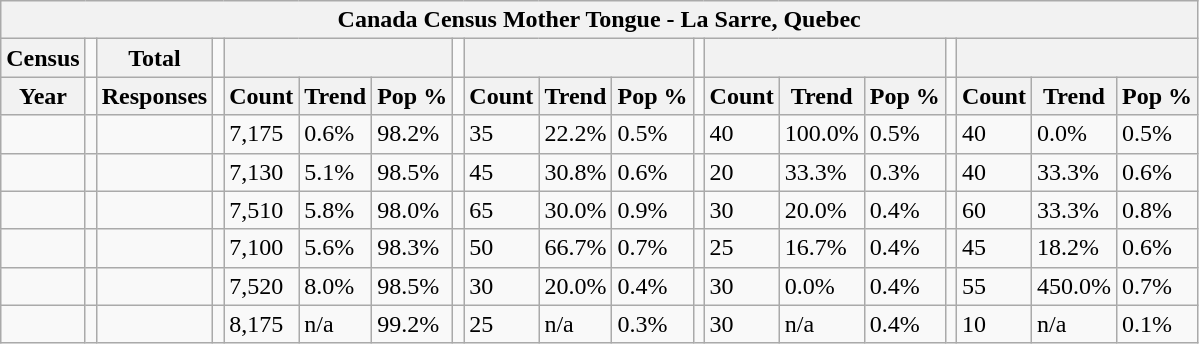<table class="wikitable">
<tr>
<th colspan="19">Canada Census Mother Tongue - La Sarre, Quebec</th>
</tr>
<tr>
<th>Census</th>
<td></td>
<th>Total</th>
<td colspan="1"></td>
<th colspan="3"></th>
<td colspan="1"></td>
<th colspan="3"></th>
<td colspan="1"></td>
<th colspan="3"></th>
<td colspan="1"></td>
<th colspan="3"></th>
</tr>
<tr>
<th>Year</th>
<td></td>
<th>Responses</th>
<td></td>
<th>Count</th>
<th>Trend</th>
<th>Pop %</th>
<td></td>
<th>Count</th>
<th>Trend</th>
<th>Pop %</th>
<td></td>
<th>Count</th>
<th>Trend</th>
<th>Pop %</th>
<td></td>
<th>Count</th>
<th>Trend</th>
<th>Pop %</th>
</tr>
<tr>
<td></td>
<td></td>
<td></td>
<td></td>
<td>7,175</td>
<td> 0.6%</td>
<td>98.2%</td>
<td></td>
<td>35</td>
<td> 22.2%</td>
<td>0.5%</td>
<td></td>
<td>40</td>
<td> 100.0%</td>
<td>0.5%</td>
<td></td>
<td>40</td>
<td> 0.0%</td>
<td>0.5%</td>
</tr>
<tr>
<td></td>
<td></td>
<td></td>
<td></td>
<td>7,130</td>
<td> 5.1%</td>
<td>98.5%</td>
<td></td>
<td>45</td>
<td> 30.8%</td>
<td>0.6%</td>
<td></td>
<td>20</td>
<td> 33.3%</td>
<td>0.3%</td>
<td></td>
<td>40</td>
<td> 33.3%</td>
<td>0.6%</td>
</tr>
<tr>
<td></td>
<td></td>
<td></td>
<td></td>
<td>7,510</td>
<td> 5.8%</td>
<td>98.0%</td>
<td></td>
<td>65</td>
<td> 30.0%</td>
<td>0.9%</td>
<td></td>
<td>30</td>
<td> 20.0%</td>
<td>0.4%</td>
<td></td>
<td>60</td>
<td> 33.3%</td>
<td>0.8%</td>
</tr>
<tr>
<td></td>
<td></td>
<td></td>
<td></td>
<td>7,100</td>
<td> 5.6%</td>
<td>98.3%</td>
<td></td>
<td>50</td>
<td> 66.7%</td>
<td>0.7%</td>
<td></td>
<td>25</td>
<td> 16.7%</td>
<td>0.4%</td>
<td></td>
<td>45</td>
<td> 18.2%</td>
<td>0.6%</td>
</tr>
<tr>
<td></td>
<td></td>
<td></td>
<td></td>
<td>7,520</td>
<td> 8.0%</td>
<td>98.5%</td>
<td></td>
<td>30</td>
<td> 20.0%</td>
<td>0.4%</td>
<td></td>
<td>30</td>
<td> 0.0%</td>
<td>0.4%</td>
<td></td>
<td>55</td>
<td> 450.0%</td>
<td>0.7%</td>
</tr>
<tr>
<td></td>
<td></td>
<td></td>
<td></td>
<td>8,175</td>
<td>n/a</td>
<td>99.2%</td>
<td></td>
<td>25</td>
<td>n/a</td>
<td>0.3%</td>
<td></td>
<td>30</td>
<td>n/a</td>
<td>0.4%</td>
<td></td>
<td>10</td>
<td>n/a</td>
<td>0.1%</td>
</tr>
</table>
